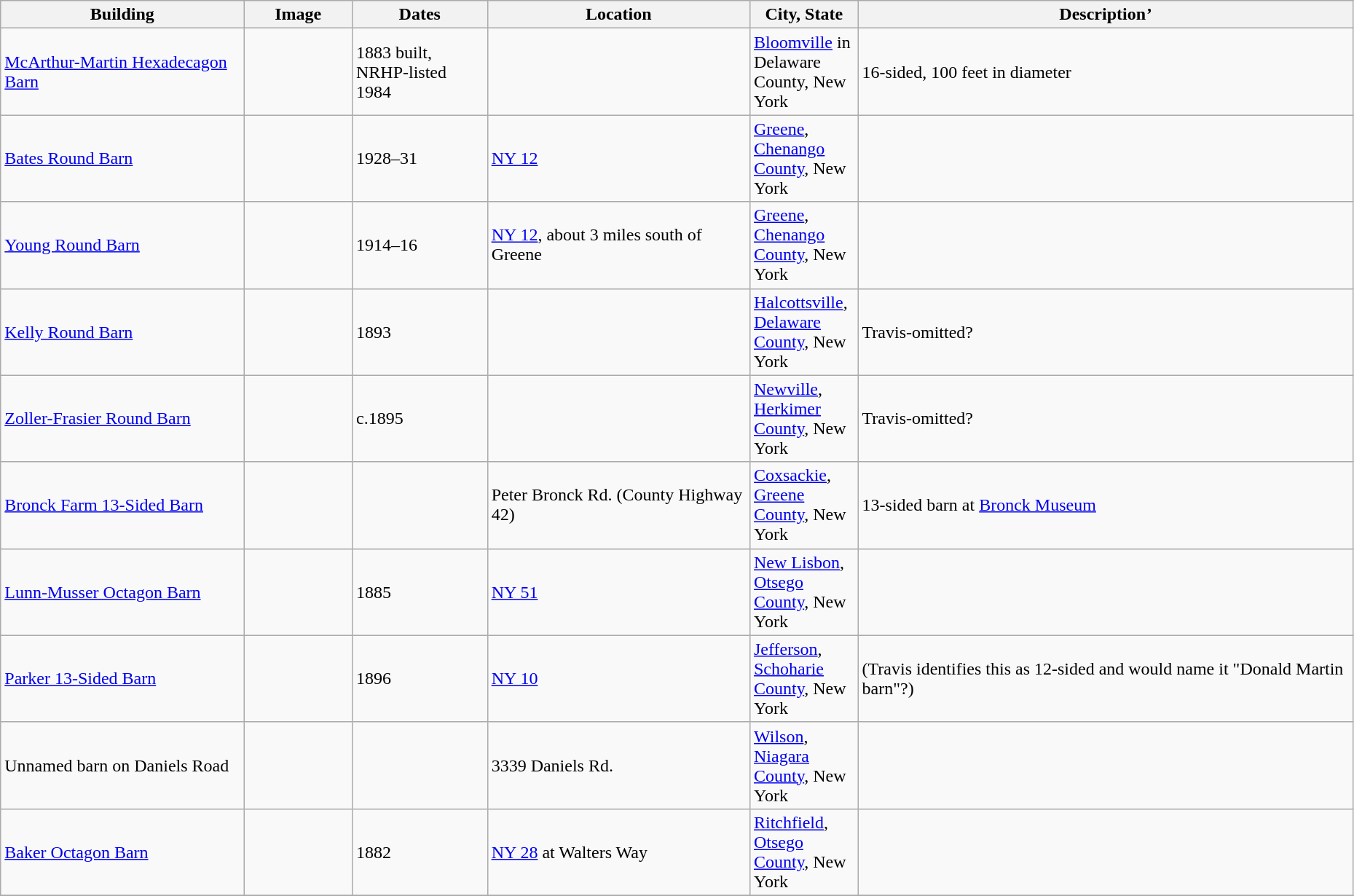<table class="wikitable sortable" style="width:98%">
<tr>
<th style="width:18%;"><strong>Building</strong></th>
<th style="width:8%;" class="unsortable"><strong>Image</strong></th>
<th style="width:10%;"><strong>Dates</strong></th>
<th><strong>Location</strong></th>
<th style="width:8%;"><strong>City, State</strong></th>
<th class="unsortable"><strong>Description<em>’</th>
</tr>
<tr>
<td><a href='#'>McArthur-Martin Hexadecagon Barn</a></td>
<td></td>
<td>1883 built, NRHP-listed 1984</td>
<td></td>
<td><a href='#'>Bloomville</a> in Delaware County, New York</td>
<td>16-sided, 100 feet in diameter</td>
</tr>
<tr>
<td><a href='#'>Bates Round Barn</a></td>
<td></td>
<td>1928–31</td>
<td><a href='#'>NY 12</a><br><small></small></td>
<td><a href='#'>Greene</a>, <a href='#'>Chenango County</a>, New York</td>
<td></td>
</tr>
<tr>
<td><a href='#'>Young Round Barn</a></td>
<td></td>
<td>1914–16</td>
<td><a href='#'>NY 12</a>, about 3 miles south of Greene<br><small></small></td>
<td><a href='#'>Greene</a>, <a href='#'>Chenango County</a>, New York</td>
<td></td>
</tr>
<tr>
<td><a href='#'>Kelly Round Barn</a></td>
<td></td>
<td>1893</td>
<td></td>
<td><a href='#'>Halcottsville</a>, <a href='#'>Delaware County</a>, New York</td>
<td>Travis-omitted?</td>
</tr>
<tr>
<td><a href='#'>Zoller-Frasier Round Barn</a></td>
<td></td>
<td>c.1895</td>
<td></td>
<td><a href='#'>Newville</a>, <a href='#'>Herkimer County</a>, New York</td>
<td>Travis-omitted?</td>
</tr>
<tr>
<td><a href='#'>Bronck Farm 13-Sided Barn</a></td>
<td></td>
<td></td>
<td>Peter Bronck Rd. (County Highway 42)<br><small></small></td>
<td><a href='#'>Coxsackie</a>, <a href='#'>Greene County</a>, New York</td>
<td>13-sided barn at <a href='#'>Bronck Museum</a></td>
</tr>
<tr>
<td><a href='#'>Lunn-Musser Octagon Barn</a></td>
<td></td>
<td>1885</td>
<td><a href='#'>NY 51</a><br><small></small></td>
<td><a href='#'>New Lisbon</a>, <a href='#'>Otsego County</a>, New York</td>
<td></td>
</tr>
<tr>
<td><a href='#'>Parker 13-Sided Barn</a></td>
<td></td>
<td>1896</td>
<td><a href='#'>NY 10</a><br><small></small></td>
<td><a href='#'>Jefferson</a>, <a href='#'>Schoharie County</a>, New York</td>
<td>(Travis identifies this as 12-sided and would name it "Donald Martin barn"?)</td>
</tr>
<tr>
<td>Unnamed barn on Daniels Road</td>
<td></td>
<td></td>
<td>3339 Daniels Rd.<br><small></small></td>
<td><a href='#'>Wilson</a>, <a href='#'>Niagara County</a>, New York</td>
<td></td>
</tr>
<tr>
<td><a href='#'>Baker Octagon Barn</a></td>
<td></td>
<td>1882</td>
<td><a href='#'>NY 28</a> at Walters Way<br><small></small></td>
<td><a href='#'>Ritchfield</a>, <a href='#'>Otsego County</a>, New York</td>
<td></td>
</tr>
<tr>
</tr>
</table>
